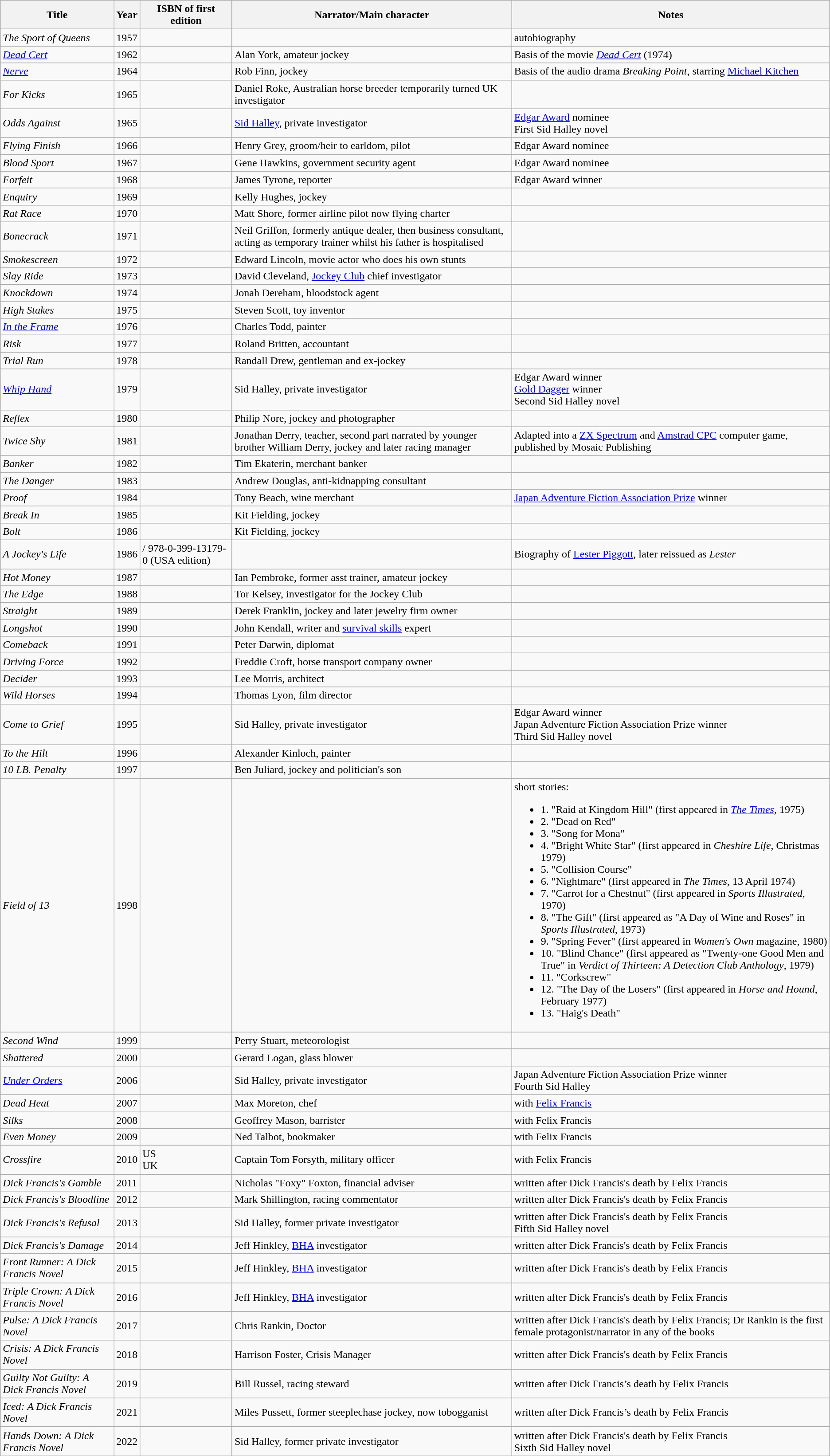<table class="wikitable sortable">
<tr>
<th>Title</th>
<th>Year</th>
<th>ISBN of first edition</th>
<th>Narrator/Main character</th>
<th>Notes</th>
</tr>
<tr>
<td><em>The Sport of Queens</em></td>
<td>1957</td>
<td></td>
<td></td>
<td>autobiography</td>
</tr>
<tr>
<td><em><a href='#'>Dead Cert</a></em></td>
<td>1962</td>
<td></td>
<td>Alan York, amateur jockey</td>
<td>Basis of the movie <em><a href='#'>Dead Cert</a></em> (1974)</td>
</tr>
<tr>
<td><em><a href='#'>Nerve</a></em></td>
<td>1964</td>
<td></td>
<td>Rob Finn, jockey</td>
<td>Basis of the audio drama <em>Breaking Point</em>, starring <a href='#'>Michael Kitchen</a></td>
</tr>
<tr>
<td><em>For Kicks</em></td>
<td>1965</td>
<td></td>
<td>Daniel Roke, Australian horse breeder temporarily turned UK investigator</td>
<td></td>
</tr>
<tr>
<td><em>Odds Against</em></td>
<td>1965</td>
<td></td>
<td><a href='#'>Sid Halley</a>, private investigator</td>
<td><a href='#'>Edgar Award</a> nominee <br> First Sid Halley novel</td>
</tr>
<tr>
<td><em>Flying Finish</em></td>
<td>1966</td>
<td></td>
<td>Henry Grey, groom/heir to earldom, pilot</td>
<td>Edgar Award nominee</td>
</tr>
<tr>
<td><em>Blood Sport</em></td>
<td>1967</td>
<td></td>
<td>Gene Hawkins, government security agent</td>
<td>Edgar Award nominee</td>
</tr>
<tr>
<td><em>Forfeit</em></td>
<td>1968</td>
<td></td>
<td>James Tyrone, reporter</td>
<td>Edgar Award winner</td>
</tr>
<tr>
<td><em>Enquiry</em></td>
<td>1969</td>
<td></td>
<td>Kelly Hughes, jockey</td>
<td></td>
</tr>
<tr>
<td><em>Rat Race</em></td>
<td>1970</td>
<td></td>
<td>Matt Shore, former airline pilot now flying charter</td>
<td></td>
</tr>
<tr>
<td><em>Bonecrack</em></td>
<td>1971</td>
<td></td>
<td>Neil Griffon, formerly antique dealer, then business consultant, acting as temporary trainer whilst his father is hospitalised</td>
<td></td>
</tr>
<tr>
<td><em>Smokescreen</em></td>
<td>1972</td>
<td></td>
<td>Edward Lincoln, movie actor who does his own stunts</td>
<td></td>
</tr>
<tr>
<td><em>Slay Ride</em></td>
<td>1973</td>
<td></td>
<td>David Cleveland, <a href='#'>Jockey Club</a> chief investigator</td>
<td></td>
</tr>
<tr>
<td><em>Knockdown</em></td>
<td>1974</td>
<td></td>
<td>Jonah Dereham, bloodstock agent</td>
<td></td>
</tr>
<tr>
<td><em>High Stakes</em></td>
<td>1975</td>
<td></td>
<td>Steven Scott, toy inventor</td>
<td></td>
</tr>
<tr>
<td><em><a href='#'>In the Frame</a></em></td>
<td>1976</td>
<td></td>
<td>Charles Todd, painter</td>
<td></td>
</tr>
<tr>
<td><em>Risk</em></td>
<td>1977</td>
<td></td>
<td>Roland Britten, accountant</td>
<td></td>
</tr>
<tr>
<td><em>Trial Run</em></td>
<td>1978</td>
<td></td>
<td>Randall Drew, gentleman and ex-jockey</td>
<td></td>
</tr>
<tr>
<td><em><a href='#'>Whip Hand</a></em></td>
<td>1979</td>
<td></td>
<td>Sid Halley, private investigator</td>
<td>Edgar Award winner <br> <a href='#'>Gold Dagger</a> winner <br> Second Sid Halley novel</td>
</tr>
<tr>
<td><em>Reflex</em></td>
<td>1980</td>
<td></td>
<td>Philip Nore, jockey and photographer</td>
<td></td>
</tr>
<tr>
<td><em>Twice Shy</em></td>
<td>1981</td>
<td></td>
<td>Jonathan Derry, teacher, second part narrated by younger brother William Derry, jockey and later racing manager</td>
<td>Adapted into a <a href='#'>ZX Spectrum</a> and <a href='#'>Amstrad CPC</a> computer game, published by Mosaic Publishing</td>
</tr>
<tr>
<td><em>Banker</em></td>
<td>1982</td>
<td></td>
<td>Tim Ekaterin, merchant banker</td>
<td></td>
</tr>
<tr>
<td><em>The Danger</em></td>
<td>1983</td>
<td></td>
<td>Andrew Douglas, anti-kidnapping consultant</td>
<td></td>
</tr>
<tr>
<td><em>Proof</em></td>
<td>1984</td>
<td></td>
<td>Tony Beach, wine merchant</td>
<td><a href='#'>Japan Adventure Fiction Association Prize</a> winner</td>
</tr>
<tr>
<td><em>Break In</em></td>
<td>1985</td>
<td></td>
<td>Kit Fielding, jockey</td>
<td></td>
</tr>
<tr>
<td><em>Bolt</em></td>
<td>1986</td>
<td></td>
<td>Kit Fielding, jockey</td>
<td></td>
</tr>
<tr>
<td><em>A Jockey's Life</em></td>
<td>1986</td>
<td> / 978-0-399-13179-0 (USA edition)</td>
<td></td>
<td>Biography of <a href='#'>Lester Piggott</a>, later reissued as <em>Lester</em></td>
</tr>
<tr>
<td><em>Hot Money</em></td>
<td>1987</td>
<td></td>
<td>Ian Pembroke, former asst trainer, amateur jockey</td>
<td></td>
</tr>
<tr>
<td><em>The Edge</em></td>
<td>1988</td>
<td></td>
<td>Tor Kelsey, investigator for the Jockey Club</td>
<td></td>
</tr>
<tr>
<td><em>Straight</em></td>
<td>1989</td>
<td></td>
<td>Derek Franklin, jockey and later jewelry firm owner</td>
<td></td>
</tr>
<tr>
<td><em>Longshot</em></td>
<td>1990</td>
<td></td>
<td>John Kendall, writer and <a href='#'>survival skills</a> expert</td>
<td></td>
</tr>
<tr>
<td><em>Comeback</em></td>
<td>1991</td>
<td></td>
<td>Peter Darwin, diplomat</td>
<td></td>
</tr>
<tr>
<td><em>Driving Force</em></td>
<td>1992</td>
<td></td>
<td>Freddie Croft, horse transport company owner</td>
<td></td>
</tr>
<tr>
<td><em>Decider</em></td>
<td>1993</td>
<td></td>
<td>Lee Morris, architect</td>
<td></td>
</tr>
<tr>
<td><em>Wild Horses</em></td>
<td>1994</td>
<td></td>
<td>Thomas Lyon, film director</td>
<td></td>
</tr>
<tr>
<td><em>Come to Grief</em></td>
<td>1995</td>
<td></td>
<td>Sid Halley, private investigator</td>
<td>Edgar Award winner <br> Japan Adventure Fiction Association Prize winner <br> Third Sid Halley novel</td>
</tr>
<tr>
<td><em>To the Hilt</em></td>
<td>1996</td>
<td></td>
<td>Alexander Kinloch, painter</td>
<td></td>
</tr>
<tr>
<td><em>10 LB. Penalty</em></td>
<td>1997</td>
<td></td>
<td>Ben Juliard, jockey and politician's son</td>
<td></td>
</tr>
<tr>
<td><em>Field of 13</em></td>
<td>1998</td>
<td></td>
<td></td>
<td>short stories:<br><ul><li>1. "Raid at Kingdom Hill" (first appeared in <em><a href='#'>The Times</a></em>, 1975)</li><li>2. "Dead on Red"</li><li>3. "Song for Mona"</li><li>4. "Bright White Star" (first appeared in <em>Cheshire Life</em>, Christmas 1979)</li><li>5. "Collision Course"</li><li>6. "Nightmare" (first appeared in <em>The Times</em>, 13 April 1974)</li><li>7. "Carrot for a Chestnut" (first appeared in <em>Sports Illustrated</em>, 1970)</li><li>8. "The Gift" (first appeared as "A Day of Wine and Roses" in <em>Sports Illustrated</em>, 1973)</li><li>9. "Spring Fever" (first appeared in <em>Women's Own</em> magazine, 1980)</li><li>10. "Blind Chance" (first appeared as "Twenty-one Good Men and True" in <em>Verdict of Thirteen: A Detection Club Anthology</em>, 1979)</li><li>11. "Corkscrew"</li><li>12. "The Day of the Losers" (first appeared in <em>Horse and Hound</em>, February 1977)</li><li>13. "Haig's Death"</li></ul></td>
</tr>
<tr>
<td><em>Second Wind</em></td>
<td>1999</td>
<td></td>
<td>Perry Stuart, meteorologist</td>
<td></td>
</tr>
<tr>
<td><em>Shattered</em></td>
<td>2000</td>
<td></td>
<td>Gerard Logan, glass blower</td>
<td></td>
</tr>
<tr>
<td><em><a href='#'>Under Orders</a></em></td>
<td>2006</td>
<td></td>
<td>Sid Halley, private investigator</td>
<td>Japan Adventure Fiction Association Prize winner <br> Fourth Sid Halley</td>
</tr>
<tr>
<td><em>Dead Heat</em></td>
<td>2007</td>
<td></td>
<td>Max Moreton, chef</td>
<td>with <a href='#'>Felix Francis</a></td>
</tr>
<tr>
<td><em>Silks</em></td>
<td>2008</td>
<td></td>
<td>Geoffrey Mason, barrister</td>
<td>with Felix Francis</td>
</tr>
<tr>
<td><em>Even Money</em></td>
<td>2009</td>
<td></td>
<td>Ned Talbot, bookmaker</td>
<td>with Felix Francis</td>
</tr>
<tr>
<td><em>Crossfire</em></td>
<td>2010</td>
<td>US <br>UK </td>
<td>Captain Tom Forsyth, military officer</td>
<td>with Felix Francis</td>
</tr>
<tr>
<td><em>Dick Francis's Gamble</em></td>
<td>2011</td>
<td></td>
<td>Nicholas "Foxy" Foxton, financial adviser</td>
<td>written after Dick Francis's death by Felix Francis</td>
</tr>
<tr>
<td><em>Dick Francis's Bloodline</em></td>
<td>2012</td>
<td></td>
<td>Mark Shillington, racing commentator</td>
<td>written after Dick Francis's death by Felix Francis</td>
</tr>
<tr>
<td><em>Dick Francis's Refusal</em></td>
<td>2013</td>
<td></td>
<td>Sid Halley, former private investigator</td>
<td>written after Dick Francis's death by Felix Francis <br> Fifth Sid Halley novel</td>
</tr>
<tr>
<td><em>Dick Francis's Damage</em></td>
<td>2014</td>
<td></td>
<td>Jeff Hinkley, <a href='#'>BHA</a> investigator</td>
<td>written after Dick Francis's death by Felix Francis</td>
</tr>
<tr>
<td><em>Front Runner: A Dick Francis Novel</em></td>
<td>2015</td>
<td></td>
<td>Jeff Hinkley, <a href='#'>BHA</a> investigator</td>
<td>written after Dick Francis's death by Felix Francis</td>
</tr>
<tr>
<td><em>Triple Crown: A Dick Francis Novel</em></td>
<td>2016</td>
<td></td>
<td>Jeff Hinkley, <a href='#'>BHA</a> investigator</td>
<td>written after Dick Francis's death by Felix Francis</td>
</tr>
<tr>
<td><em>Pulse: A Dick Francis Novel</em></td>
<td>2017</td>
<td></td>
<td>Chris Rankin, Doctor</td>
<td>written after Dick Francis's death by Felix Francis; Dr Rankin is the first female protagonist/narrator in any of the books</td>
</tr>
<tr>
<td><em>Crisis: A Dick Francis Novel</em></td>
<td>2018</td>
<td></td>
<td>Harrison Foster, Crisis Manager</td>
<td>written after Dick Francis's death by Felix Francis</td>
</tr>
<tr>
<td><em>Guilty Not Guilty: A Dick Francis Novel</em></td>
<td>2019</td>
<td></td>
<td>Bill Russel, racing steward</td>
<td>written after Dick Francis’s death by Felix Francis</td>
</tr>
<tr>
<td><em>Iced: A Dick Francis Novel</em></td>
<td>2021</td>
<td></td>
<td>Miles Pussett, former steeplechase jockey, now tobogganist</td>
<td>written after Dick Francis’s death by Felix Francis</td>
</tr>
<tr>
<td><em>Hands Down: A Dick Francis Novel</em></td>
<td>2022</td>
<td></td>
<td>Sid Halley, former private investigator</td>
<td>written after Dick Francis's death by Felix Francis <br> Sixth Sid Halley novel</td>
</tr>
</table>
